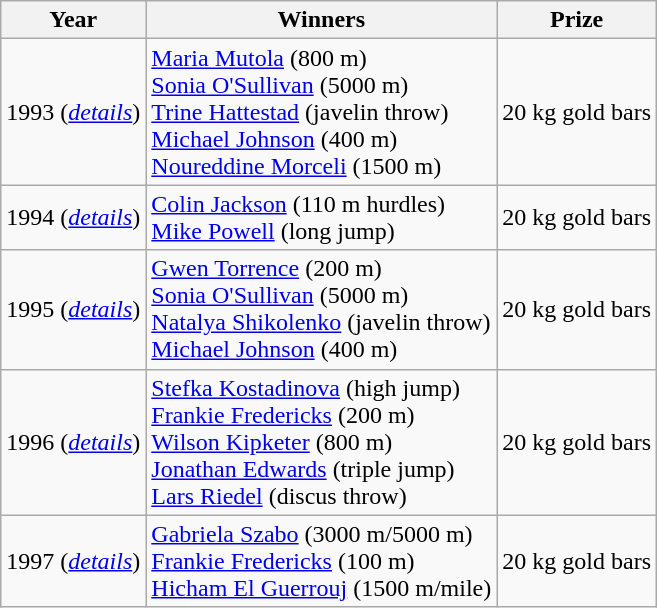<table class="wikitable">
<tr>
<th>Year</th>
<th>Winners</th>
<th>Prize</th>
</tr>
<tr>
<td>1993 (<a href='#'><em>details</em></a>)</td>
<td><a href='#'>Maria Mutola</a> (800 m)<br><a href='#'>Sonia O'Sullivan</a> (5000 m)<br><a href='#'>Trine Hattestad</a> (javelin throw)<br><a href='#'>Michael Johnson</a> (400 m)<br><a href='#'>Noureddine Morceli</a> (1500 m)</td>
<td>20 kg gold bars</td>
</tr>
<tr>
<td>1994 (<a href='#'><em>details</em></a>)</td>
<td><a href='#'>Colin Jackson</a> (110 m hurdles)<br><a href='#'>Mike Powell</a> (long jump)</td>
<td>20 kg gold bars</td>
</tr>
<tr>
<td>1995 (<a href='#'><em>details</em></a>)</td>
<td><a href='#'>Gwen Torrence</a> (200 m)<br><a href='#'>Sonia O'Sullivan</a> (5000 m)<br><a href='#'>Natalya Shikolenko</a> (javelin throw)<br><a href='#'>Michael Johnson</a> (400 m)</td>
<td>20 kg gold bars</td>
</tr>
<tr>
<td>1996 (<a href='#'><em>details</em></a>)</td>
<td><a href='#'>Stefka Kostadinova</a> (high jump)<br><a href='#'>Frankie Fredericks</a> (200 m)<br><a href='#'>Wilson Kipketer</a> (800 m)<br><a href='#'>Jonathan Edwards</a> (triple jump)<br><a href='#'>Lars Riedel</a> (discus throw)</td>
<td>20 kg gold bars</td>
</tr>
<tr>
<td>1997 (<a href='#'><em>details</em></a>)</td>
<td><a href='#'>Gabriela Szabo</a> (3000 m/5000 m)<br><a href='#'>Frankie Fredericks</a> (100 m)<br><a href='#'>Hicham El Guerrouj</a> (1500 m/mile)</td>
<td>20 kg gold bars</td>
</tr>
</table>
